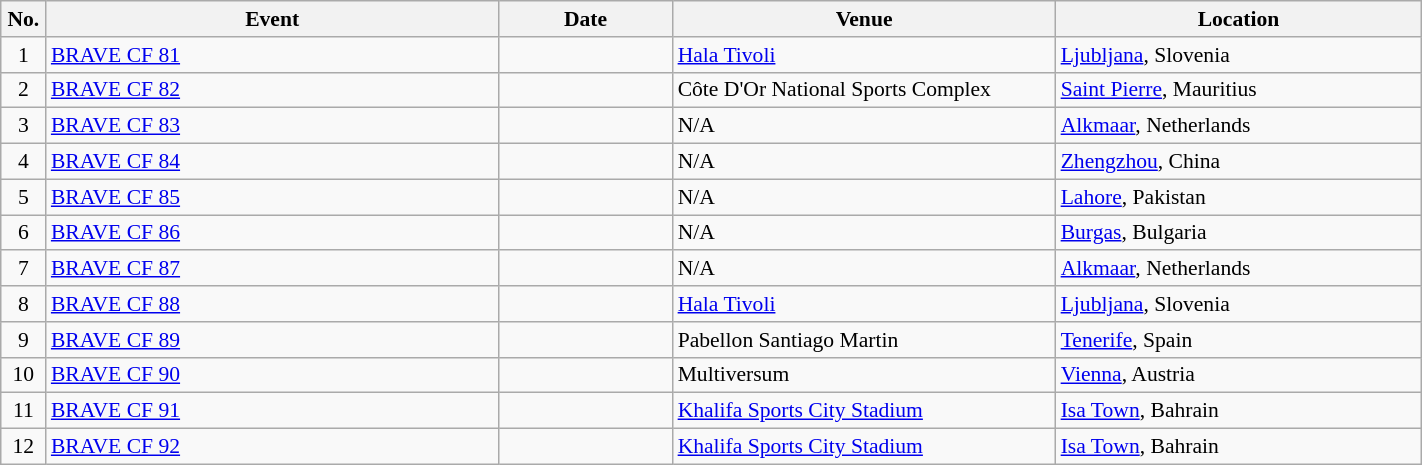<table class="wikitable" style="width:75%; font-size:90%;">
<tr>
<th style= width:1%;">No.</th>
<th style= width:26%;">Event</th>
<th style= width:10%;">Date</th>
<th style= width:22%;">Venue</th>
<th style= width:21%;">Location</th>
</tr>
<tr>
<td align=center>1</td>
<td><a href='#'>BRAVE CF 81</a></td>
<td></td>
<td><a href='#'>Hala Tivoli</a></td>
<td><a href='#'>Ljubljana</a>, Slovenia</td>
</tr>
<tr>
<td align=center>2</td>
<td><a href='#'>BRAVE CF 82</a></td>
<td></td>
<td>Côte D'Or National Sports Complex</td>
<td><a href='#'>Saint Pierre</a>, Mauritius</td>
</tr>
<tr>
<td align=center>3</td>
<td><a href='#'>BRAVE CF 83</a></td>
<td></td>
<td>N/A</td>
<td><a href='#'>Alkmaar</a>, Netherlands</td>
</tr>
<tr>
<td align=center>4</td>
<td><a href='#'>BRAVE CF 84</a></td>
<td></td>
<td>N/A</td>
<td><a href='#'>Zhengzhou</a>, China</td>
</tr>
<tr>
<td align=center>5</td>
<td><a href='#'>BRAVE CF 85</a></td>
<td></td>
<td>N/A</td>
<td><a href='#'>Lahore</a>, Pakistan</td>
</tr>
<tr>
<td align=center>6</td>
<td><a href='#'>BRAVE CF 86</a></td>
<td></td>
<td>N/A</td>
<td><a href='#'>Burgas</a>, Bulgaria</td>
</tr>
<tr>
<td align=center>7</td>
<td><a href='#'>BRAVE CF 87</a></td>
<td></td>
<td>N/A</td>
<td><a href='#'>Alkmaar</a>, Netherlands</td>
</tr>
<tr>
<td align=center>8</td>
<td><a href='#'>BRAVE CF 88</a></td>
<td></td>
<td><a href='#'>Hala Tivoli</a></td>
<td><a href='#'>Ljubljana</a>, Slovenia</td>
</tr>
<tr>
<td align=center>9</td>
<td><a href='#'>BRAVE CF 89</a></td>
<td></td>
<td>Pabellon Santiago Martin</td>
<td><a href='#'>Tenerife</a>, Spain</td>
</tr>
<tr>
<td align=center>10</td>
<td><a href='#'>BRAVE CF 90</a></td>
<td></td>
<td>Multiversum</td>
<td><a href='#'>Vienna</a>, Austria</td>
</tr>
<tr>
<td align=center>11</td>
<td><a href='#'>BRAVE CF 91</a></td>
<td></td>
<td><a href='#'>Khalifa Sports City Stadium</a></td>
<td><a href='#'>Isa Town</a>, Bahrain</td>
</tr>
<tr>
<td align=center>12</td>
<td><a href='#'>BRAVE CF 92</a></td>
<td></td>
<td><a href='#'>Khalifa Sports City Stadium</a></td>
<td><a href='#'>Isa Town</a>, Bahrain</td>
</tr>
</table>
